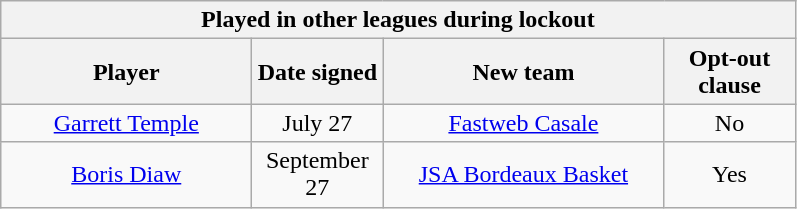<table class="wikitable" style="text-align:center">
<tr>
<th colspan=4>Played in other leagues during lockout</th>
</tr>
<tr>
<th style="width:160px">Player</th>
<th style="width:80px">Date signed</th>
<th style="width:180px">New team</th>
<th style="width:80px">Opt-out clause</th>
</tr>
<tr>
<td><a href='#'>Garrett Temple</a></td>
<td>July 27</td>
<td><a href='#'>Fastweb Casale</a> </td>
<td>No</td>
</tr>
<tr>
<td><a href='#'>Boris Diaw</a></td>
<td>September 27</td>
<td><a href='#'>JSA Bordeaux Basket</a> </td>
<td>Yes</td>
</tr>
</table>
